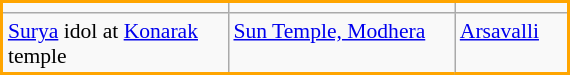<table class="wikitable" align="right" width="30%" style="font-size:90%; border:2px solid orange;">
<tr>
<td width="40%" align="center" valign="center"></td>
<td width="40%" align="center" valign="center"></td>
<td width="40%" align="center" valign="center"></td>
</tr>
<tr>
<td valign="top"><a href='#'>Surya</a> idol at <a href='#'>Konarak</a> temple</td>
<td valign="top"><a href='#'>Sun Temple, Modhera</a></td>
<td valign="top"><a href='#'>Arsavalli</a></td>
</tr>
<tr>
</tr>
</table>
